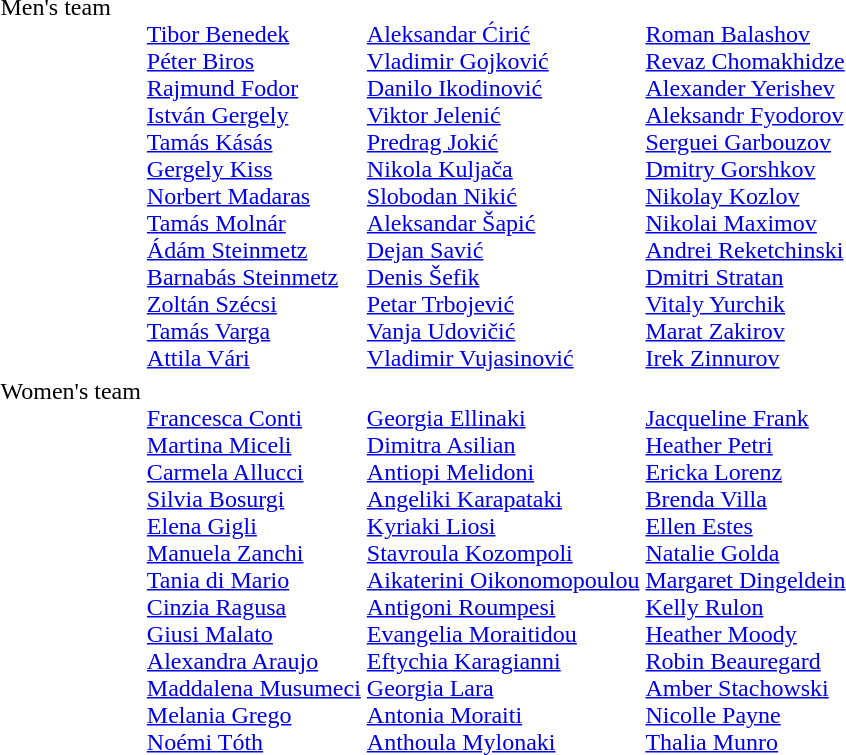<table>
<tr valign="top">
<td>Men's team<br></td>
<td><br><a href='#'>Tibor Benedek</a><br><a href='#'>Péter Biros</a><br><a href='#'>Rajmund Fodor</a><br><a href='#'>István Gergely</a><br><a href='#'>Tamás Kásás</a><br><a href='#'>Gergely Kiss</a><br><a href='#'>Norbert Madaras</a><br><a href='#'>Tamás Molnár</a><br><a href='#'>Ádám Steinmetz</a><br><a href='#'>Barnabás Steinmetz</a><br><a href='#'>Zoltán Szécsi</a><br><a href='#'>Tamás Varga</a><br><a href='#'>Attila Vári</a></td>
<td><br><a href='#'>Aleksandar Ćirić</a><br><a href='#'>Vladimir Gojković</a><br><a href='#'>Danilo Ikodinović</a><br><a href='#'>Viktor Jelenić</a><br><a href='#'>Predrag Jokić</a><br><a href='#'>Nikola Kuljača</a><br><a href='#'>Slobodan Nikić</a><br><a href='#'>Aleksandar Šapić</a><br><a href='#'>Dejan Savić</a><br><a href='#'>Denis Šefik</a><br><a href='#'>Petar Trbojević</a><br><a href='#'>Vanja Udovičić</a><br><a href='#'>Vladimir Vujasinović</a></td>
<td><br><a href='#'>Roman Balashov</a><br><a href='#'>Revaz Chomakhidze</a><br><a href='#'>Alexander Yerishev</a><br><a href='#'>Aleksandr Fyodorov</a><br><a href='#'>Serguei Garbouzov</a><br><a href='#'>Dmitry Gorshkov</a><br><a href='#'>Nikolay Kozlov</a><br><a href='#'>Nikolai Maximov</a><br><a href='#'>Andrei Reketchinski</a><br><a href='#'>Dmitri Stratan</a><br><a href='#'>Vitaly Yurchik</a><br><a href='#'>Marat Zakirov</a><br><a href='#'>Irek Zinnurov</a></td>
</tr>
<tr valign="top">
<td>Women's team<br></td>
<td><br><a href='#'>Francesca Conti</a><br><a href='#'>Martina Miceli</a><br><a href='#'>Carmela Allucci</a><br><a href='#'>Silvia Bosurgi</a><br><a href='#'>Elena Gigli</a><br><a href='#'>Manuela Zanchi</a><br><a href='#'>Tania di Mario</a><br><a href='#'>Cinzia Ragusa</a><br><a href='#'>Giusi Malato</a><br><a href='#'>Alexandra Araujo</a><br><a href='#'>Maddalena Musumeci</a><br><a href='#'>Melania Grego</a><br><a href='#'>Noémi Tóth</a></td>
<td><br><a href='#'>Georgia Ellinaki</a><br><a href='#'>Dimitra Asilian</a><br><a href='#'>Antiopi Melidoni</a><br><a href='#'>Angeliki Karapataki</a><br><a href='#'>Kyriaki Liosi</a><br><a href='#'>Stavroula Kozompoli</a><br><a href='#'>Aikaterini Oikonomopoulou</a><br><a href='#'>Antigoni Roumpesi</a><br><a href='#'>Evangelia Moraitidou</a><br><a href='#'>Eftychia Karagianni</a><br><a href='#'>Georgia Lara</a><br><a href='#'>Antonia Moraiti</a><br><a href='#'>Anthoula Mylonaki</a></td>
<td><br><a href='#'>Jacqueline Frank</a><br><a href='#'>Heather Petri</a><br><a href='#'>Ericka Lorenz</a><br><a href='#'>Brenda Villa</a><br><a href='#'>Ellen Estes</a><br><a href='#'>Natalie Golda</a><br><a href='#'>Margaret Dingeldein</a><br><a href='#'>Kelly Rulon</a><br><a href='#'>Heather Moody</a><br><a href='#'>Robin Beauregard</a><br><a href='#'>Amber Stachowski</a><br><a href='#'>Nicolle Payne</a><br><a href='#'>Thalia Munro</a></td>
</tr>
</table>
